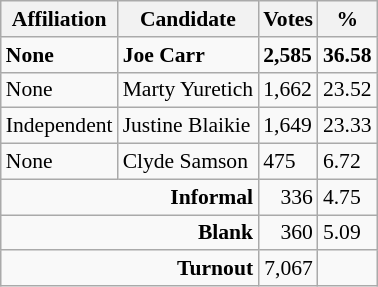<table class="wikitable col3right col4right" style="font-size:90%">
<tr>
<th>Affiliation</th>
<th>Candidate</th>
<th>Votes</th>
<th>%</th>
</tr>
<tr>
<td><strong>None</strong></td>
<td><strong>Joe Carr</strong></td>
<td><strong>2,585</strong></td>
<td><strong>36.58</strong></td>
</tr>
<tr>
<td>None</td>
<td>Marty Yuretich</td>
<td>1,662</td>
<td>23.52</td>
</tr>
<tr>
<td>Independent</td>
<td>Justine Blaikie</td>
<td>1,649</td>
<td>23.33</td>
</tr>
<tr>
<td>None</td>
<td>Clyde Samson</td>
<td>475</td>
<td>6.72</td>
</tr>
<tr>
<td colspan="2" style="text-align:right"><strong>Informal</strong></td>
<td style="text-align:right">336</td>
<td>4.75</td>
</tr>
<tr>
<td colspan="2" style="text-align:right"><strong>Blank</strong></td>
<td style="text-align:right">360</td>
<td>5.09</td>
</tr>
<tr>
<td colspan="2" style="text-align:right"><strong>Turnout</strong></td>
<td style="text-align:right">7,067</td>
<td></td>
</tr>
</table>
